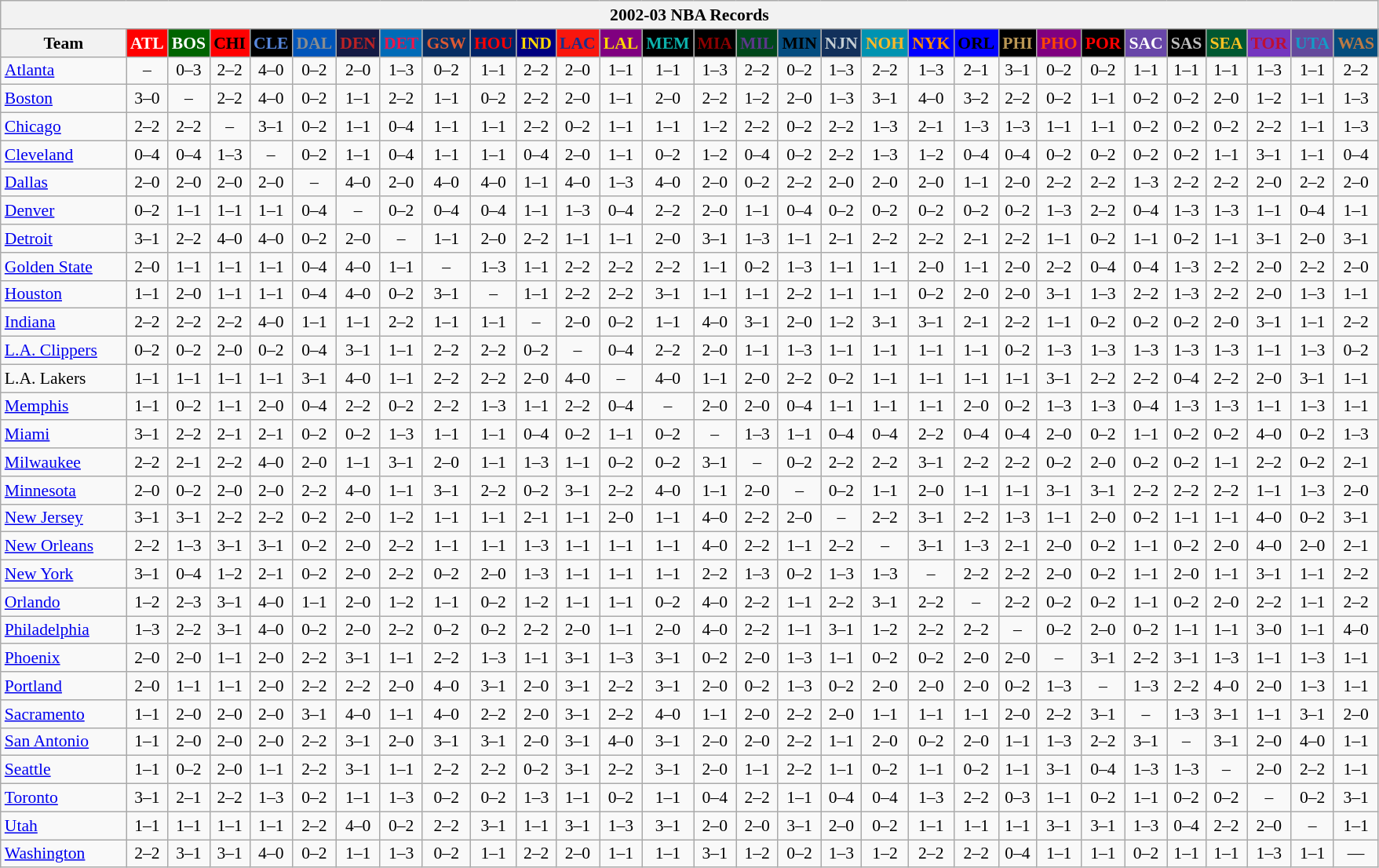<table class="wikitable" style="font-size:90%; text-align:center;">
<tr>
<th colspan=30>2002-03 NBA Records</th>
</tr>
<tr>
<th width=100>Team</th>
<th style="background:#FF0000;color:#FFFFFF;width=35">ATL</th>
<th style="background:#006400;color:#FFFFFF;width=35">BOS</th>
<th style="background:#FF0000;color:#000000;width=35">CHI</th>
<th style="background:#000000;color:#5787DC;width=35">CLE</th>
<th style="background:#0055BA;color:#898D8F;width=35">DAL</th>
<th style="background:#141A44;color:#BC2224;width=35">DEN</th>
<th style="background:#006BB7;color:#ED164B;width=35">DET</th>
<th style="background:#072E63;color:#DC5A34;width=35">GSW</th>
<th style="background:#002366;color:#FF0000;width=35">HOU</th>
<th style="background:#000080;color:#FFD700;width=35">IND</th>
<th style="background:#F9160D;color:#1A2E8B;width=35">LAC</th>
<th style="background:#800080;color:#FFD700;width=35">LAL</th>
<th style="background:#000000;color:#0CB2AC;width=35">MEM</th>
<th style="background:#000000;color:#8B0000;width=35">MIA</th>
<th style="background:#00471B;color:#5C378A;width=35">MIL</th>
<th style="background:#044D80;color:#000000;width=35">MIN</th>
<th style="background:#12305B;color:#C4CED4;width=35">NJN</th>
<th style="background:#0093B1;color:#FDB827;width=35">NOH</th>
<th style="background:#0000FF;color:#FF8C00;width=35">NYK</th>
<th style="background:#0000FF;color:#000000;width=35">ORL</th>
<th style="background:#000000;color:#BB9754;width=35">PHI</th>
<th style="background:#800080;color:#FF4500;width=35">PHO</th>
<th style="background:#000000;color:#FF0000;width=35">POR</th>
<th style="background:#6846A8;color:#FFFFFF;width=35">SAC</th>
<th style="background:#000000;color:#C0C0C0;width=35">SAS</th>
<th style="background:#005831;color:#FFC322;width=35">SEA</th>
<th style="background:#7436BF;color:#BE0F34;width=35">TOR</th>
<th style="background:#644A9C;color:#149BC7;width=35">UTA</th>
<th style="background:#044D7D;color:#BC7A44;width=35">WAS</th>
</tr>
<tr>
<td style="text-align:left;"><a href='#'>Atlanta</a></td>
<td>–</td>
<td>0–3</td>
<td>2–2</td>
<td>4–0</td>
<td>0–2</td>
<td>2–0</td>
<td>1–3</td>
<td>0–2</td>
<td>1–1</td>
<td>2–2</td>
<td>2–0</td>
<td>1–1</td>
<td>1–1</td>
<td>1–3</td>
<td>2–2</td>
<td>0–2</td>
<td>1–3</td>
<td>2–2</td>
<td>1–3</td>
<td>2–1</td>
<td>3–1</td>
<td>0–2</td>
<td>0–2</td>
<td>1–1</td>
<td>1–1</td>
<td>1–1</td>
<td>1–3</td>
<td>1–1</td>
<td>2–2</td>
</tr>
<tr>
<td style="text-align:left;"><a href='#'>Boston</a></td>
<td>3–0</td>
<td>–</td>
<td>2–2</td>
<td>4–0</td>
<td>0–2</td>
<td>1–1</td>
<td>2–2</td>
<td>1–1</td>
<td>0–2</td>
<td>2–2</td>
<td>2–0</td>
<td>1–1</td>
<td>2–0</td>
<td>2–2</td>
<td>1–2</td>
<td>2–0</td>
<td>1–3</td>
<td>3–1</td>
<td>4–0</td>
<td>3–2</td>
<td>2–2</td>
<td>0–2</td>
<td>1–1</td>
<td>0–2</td>
<td>0–2</td>
<td>2–0</td>
<td>1–2</td>
<td>1–1</td>
<td>1–3</td>
</tr>
<tr>
<td style="text-align:left;"><a href='#'>Chicago</a></td>
<td>2–2</td>
<td>2–2</td>
<td>–</td>
<td>3–1</td>
<td>0–2</td>
<td>1–1</td>
<td>0–4</td>
<td>1–1</td>
<td>1–1</td>
<td>2–2</td>
<td>0–2</td>
<td>1–1</td>
<td>1–1</td>
<td>1–2</td>
<td>2–2</td>
<td>0–2</td>
<td>2–2</td>
<td>1–3</td>
<td>2–1</td>
<td>1–3</td>
<td>1–3</td>
<td>1–1</td>
<td>1–1</td>
<td>0–2</td>
<td>0–2</td>
<td>0–2</td>
<td>2–2</td>
<td>1–1</td>
<td>1–3</td>
</tr>
<tr>
<td style="text-align:left;"><a href='#'>Cleveland</a></td>
<td>0–4</td>
<td>0–4</td>
<td>1–3</td>
<td>–</td>
<td>0–2</td>
<td>1–1</td>
<td>0–4</td>
<td>1–1</td>
<td>1–1</td>
<td>0–4</td>
<td>2–0</td>
<td>1–1</td>
<td>0–2</td>
<td>1–2</td>
<td>0–4</td>
<td>0–2</td>
<td>2–2</td>
<td>1–3</td>
<td>1–2</td>
<td>0–4</td>
<td>0–4</td>
<td>0–2</td>
<td>0–2</td>
<td>0–2</td>
<td>0–2</td>
<td>1–1</td>
<td>3–1</td>
<td>1–1</td>
<td>0–4</td>
</tr>
<tr>
<td style="text-align:left;"><a href='#'>Dallas</a></td>
<td>2–0</td>
<td>2–0</td>
<td>2–0</td>
<td>2–0</td>
<td>–</td>
<td>4–0</td>
<td>2–0</td>
<td>4–0</td>
<td>4–0</td>
<td>1–1</td>
<td>4–0</td>
<td>1–3</td>
<td>4–0</td>
<td>2–0</td>
<td>0–2</td>
<td>2–2</td>
<td>2–0</td>
<td>2–0</td>
<td>2–0</td>
<td>1–1</td>
<td>2–0</td>
<td>2–2</td>
<td>2–2</td>
<td>1–3</td>
<td>2–2</td>
<td>2–2</td>
<td>2–0</td>
<td>2–2</td>
<td>2–0</td>
</tr>
<tr>
<td style="text-align:left;"><a href='#'>Denver</a></td>
<td>0–2</td>
<td>1–1</td>
<td>1–1</td>
<td>1–1</td>
<td>0–4</td>
<td>–</td>
<td>0–2</td>
<td>0–4</td>
<td>0–4</td>
<td>1–1</td>
<td>1–3</td>
<td>0–4</td>
<td>2–2</td>
<td>2–0</td>
<td>1–1</td>
<td>0–4</td>
<td>0–2</td>
<td>0–2</td>
<td>0–2</td>
<td>0–2</td>
<td>0–2</td>
<td>1–3</td>
<td>2–2</td>
<td>0–4</td>
<td>1–3</td>
<td>1–3</td>
<td>1–1</td>
<td>0–4</td>
<td>1–1</td>
</tr>
<tr>
<td style="text-align:left;"><a href='#'>Detroit</a></td>
<td>3–1</td>
<td>2–2</td>
<td>4–0</td>
<td>4–0</td>
<td>0–2</td>
<td>2–0</td>
<td>–</td>
<td>1–1</td>
<td>2–0</td>
<td>2–2</td>
<td>1–1</td>
<td>1–1</td>
<td>2–0</td>
<td>3–1</td>
<td>1–3</td>
<td>1–1</td>
<td>2–1</td>
<td>2–2</td>
<td>2–2</td>
<td>2–1</td>
<td>2–2</td>
<td>1–1</td>
<td>0–2</td>
<td>1–1</td>
<td>0–2</td>
<td>1–1</td>
<td>3–1</td>
<td>2–0</td>
<td>3–1</td>
</tr>
<tr>
<td style="text-align:left;"><a href='#'>Golden State</a></td>
<td>2–0</td>
<td>1–1</td>
<td>1–1</td>
<td>1–1</td>
<td>0–4</td>
<td>4–0</td>
<td>1–1</td>
<td>–</td>
<td>1–3</td>
<td>1–1</td>
<td>2–2</td>
<td>2–2</td>
<td>2–2</td>
<td>1–1</td>
<td>0–2</td>
<td>1–3</td>
<td>1–1</td>
<td>1–1</td>
<td>2–0</td>
<td>1–1</td>
<td>2–0</td>
<td>2–2</td>
<td>0–4</td>
<td>0–4</td>
<td>1–3</td>
<td>2–2</td>
<td>2–0</td>
<td>2–2</td>
<td>2–0</td>
</tr>
<tr>
<td style="text-align:left;"><a href='#'>Houston</a></td>
<td>1–1</td>
<td>2–0</td>
<td>1–1</td>
<td>1–1</td>
<td>0–4</td>
<td>4–0</td>
<td>0–2</td>
<td>3–1</td>
<td>–</td>
<td>1–1</td>
<td>2–2</td>
<td>2–2</td>
<td>3–1</td>
<td>1–1</td>
<td>1–1</td>
<td>2–2</td>
<td>1–1</td>
<td>1–1</td>
<td>0–2</td>
<td>2–0</td>
<td>2–0</td>
<td>3–1</td>
<td>1–3</td>
<td>2–2</td>
<td>1–3</td>
<td>2–2</td>
<td>2–0</td>
<td>1–3</td>
<td>1–1</td>
</tr>
<tr>
<td style="text-align:left;"><a href='#'>Indiana</a></td>
<td>2–2</td>
<td>2–2</td>
<td>2–2</td>
<td>4–0</td>
<td>1–1</td>
<td>1–1</td>
<td>2–2</td>
<td>1–1</td>
<td>1–1</td>
<td>–</td>
<td>2–0</td>
<td>0–2</td>
<td>1–1</td>
<td>4–0</td>
<td>3–1</td>
<td>2–0</td>
<td>1–2</td>
<td>3–1</td>
<td>3–1</td>
<td>2–1</td>
<td>2–2</td>
<td>1–1</td>
<td>0–2</td>
<td>0–2</td>
<td>0–2</td>
<td>2–0</td>
<td>3–1</td>
<td>1–1</td>
<td>2–2</td>
</tr>
<tr>
<td style="text-align:left;"><a href='#'>L.A. Clippers</a></td>
<td>0–2</td>
<td>0–2</td>
<td>2–0</td>
<td>0–2</td>
<td>0–4</td>
<td>3–1</td>
<td>1–1</td>
<td>2–2</td>
<td>2–2</td>
<td>0–2</td>
<td>–</td>
<td>0–4</td>
<td>2–2</td>
<td>2–0</td>
<td>1–1</td>
<td>1–3</td>
<td>1–1</td>
<td>1–1</td>
<td>1–1</td>
<td>1–1</td>
<td>0–2</td>
<td>1–3</td>
<td>1–3</td>
<td>1–3</td>
<td>1–3</td>
<td>1–3</td>
<td>1–1</td>
<td>1–3</td>
<td>0–2</td>
</tr>
<tr>
<td style="text-align:left;">L.A. Lakers</td>
<td>1–1</td>
<td>1–1</td>
<td>1–1</td>
<td>1–1</td>
<td>3–1</td>
<td>4–0</td>
<td>1–1</td>
<td>2–2</td>
<td>2–2</td>
<td>2–0</td>
<td>4–0</td>
<td>–</td>
<td>4–0</td>
<td>1–1</td>
<td>2–0</td>
<td>2–2</td>
<td>0–2</td>
<td>1–1</td>
<td>1–1</td>
<td>1–1</td>
<td>1–1</td>
<td>3–1</td>
<td>2–2</td>
<td>2–2</td>
<td>0–4</td>
<td>2–2</td>
<td>2–0</td>
<td>3–1</td>
<td>1–1</td>
</tr>
<tr>
<td style="text-align:left;"><a href='#'>Memphis</a></td>
<td>1–1</td>
<td>0–2</td>
<td>1–1</td>
<td>2–0</td>
<td>0–4</td>
<td>2–2</td>
<td>0–2</td>
<td>2–2</td>
<td>1–3</td>
<td>1–1</td>
<td>2–2</td>
<td>0–4</td>
<td>–</td>
<td>2–0</td>
<td>2–0</td>
<td>0–4</td>
<td>1–1</td>
<td>1–1</td>
<td>1–1</td>
<td>2–0</td>
<td>0–2</td>
<td>1–3</td>
<td>1–3</td>
<td>0–4</td>
<td>1–3</td>
<td>1–3</td>
<td>1–1</td>
<td>1–3</td>
<td>1–1</td>
</tr>
<tr>
<td style="text-align:left;"><a href='#'>Miami</a></td>
<td>3–1</td>
<td>2–2</td>
<td>2–1</td>
<td>2–1</td>
<td>0–2</td>
<td>0–2</td>
<td>1–3</td>
<td>1–1</td>
<td>1–1</td>
<td>0–4</td>
<td>0–2</td>
<td>1–1</td>
<td>0–2</td>
<td>–</td>
<td>1–3</td>
<td>1–1</td>
<td>0–4</td>
<td>0–4</td>
<td>2–2</td>
<td>0–4</td>
<td>0–4</td>
<td>2–0</td>
<td>0–2</td>
<td>1–1</td>
<td>0–2</td>
<td>0–2</td>
<td>4–0</td>
<td>0–2</td>
<td>1–3</td>
</tr>
<tr>
<td style="text-align:left;"><a href='#'>Milwaukee</a></td>
<td>2–2</td>
<td>2–1</td>
<td>2–2</td>
<td>4–0</td>
<td>2–0</td>
<td>1–1</td>
<td>3–1</td>
<td>2–0</td>
<td>1–1</td>
<td>1–3</td>
<td>1–1</td>
<td>0–2</td>
<td>0–2</td>
<td>3–1</td>
<td>–</td>
<td>0–2</td>
<td>2–2</td>
<td>2–2</td>
<td>3–1</td>
<td>2–2</td>
<td>2–2</td>
<td>0–2</td>
<td>2–0</td>
<td>0–2</td>
<td>0–2</td>
<td>1–1</td>
<td>2–2</td>
<td>0–2</td>
<td>2–1</td>
</tr>
<tr>
<td style="text-align:left;"><a href='#'>Minnesota</a></td>
<td>2–0</td>
<td>0–2</td>
<td>2–0</td>
<td>2–0</td>
<td>2–2</td>
<td>4–0</td>
<td>1–1</td>
<td>3–1</td>
<td>2–2</td>
<td>0–2</td>
<td>3–1</td>
<td>2–2</td>
<td>4–0</td>
<td>1–1</td>
<td>2–0</td>
<td>–</td>
<td>0–2</td>
<td>1–1</td>
<td>2–0</td>
<td>1–1</td>
<td>1–1</td>
<td>3–1</td>
<td>3–1</td>
<td>2–2</td>
<td>2–2</td>
<td>2–2</td>
<td>1–1</td>
<td>1–3</td>
<td>2–0</td>
</tr>
<tr>
<td style="text-align:left;"><a href='#'>New Jersey</a></td>
<td>3–1</td>
<td>3–1</td>
<td>2–2</td>
<td>2–2</td>
<td>0–2</td>
<td>2–0</td>
<td>1–2</td>
<td>1–1</td>
<td>1–1</td>
<td>2–1</td>
<td>1–1</td>
<td>2–0</td>
<td>1–1</td>
<td>4–0</td>
<td>2–2</td>
<td>2–0</td>
<td>–</td>
<td>2–2</td>
<td>3–1</td>
<td>2–2</td>
<td>1–3</td>
<td>1–1</td>
<td>2–0</td>
<td>0–2</td>
<td>1–1</td>
<td>1–1</td>
<td>4–0</td>
<td>0–2</td>
<td>3–1</td>
</tr>
<tr>
<td style="text-align:left;"><a href='#'>New Orleans</a></td>
<td>2–2</td>
<td>1–3</td>
<td>3–1</td>
<td>3–1</td>
<td>0–2</td>
<td>2–0</td>
<td>2–2</td>
<td>1–1</td>
<td>1–1</td>
<td>1–3</td>
<td>1–1</td>
<td>1–1</td>
<td>1–1</td>
<td>4–0</td>
<td>2–2</td>
<td>1–1</td>
<td>2–2</td>
<td>–</td>
<td>3–1</td>
<td>1–3</td>
<td>2–1</td>
<td>2–0</td>
<td>0–2</td>
<td>1–1</td>
<td>0–2</td>
<td>2–0</td>
<td>4–0</td>
<td>2–0</td>
<td>2–1</td>
</tr>
<tr>
<td style="text-align:left;"><a href='#'>New York</a></td>
<td>3–1</td>
<td>0–4</td>
<td>1–2</td>
<td>2–1</td>
<td>0–2</td>
<td>2–0</td>
<td>2–2</td>
<td>0–2</td>
<td>2–0</td>
<td>1–3</td>
<td>1–1</td>
<td>1–1</td>
<td>1–1</td>
<td>2–2</td>
<td>1–3</td>
<td>0–2</td>
<td>1–3</td>
<td>1–3</td>
<td>–</td>
<td>2–2</td>
<td>2–2</td>
<td>2–0</td>
<td>0–2</td>
<td>1–1</td>
<td>2–0</td>
<td>1–1</td>
<td>3–1</td>
<td>1–1</td>
<td>2–2</td>
</tr>
<tr>
<td style="text-align:left;"><a href='#'>Orlando</a></td>
<td>1–2</td>
<td>2–3</td>
<td>3–1</td>
<td>4–0</td>
<td>1–1</td>
<td>2–0</td>
<td>1–2</td>
<td>1–1</td>
<td>0–2</td>
<td>1–2</td>
<td>1–1</td>
<td>1–1</td>
<td>0–2</td>
<td>4–0</td>
<td>2–2</td>
<td>1–1</td>
<td>2–2</td>
<td>3–1</td>
<td>2–2</td>
<td>–</td>
<td>2–2</td>
<td>0–2</td>
<td>0–2</td>
<td>1–1</td>
<td>0–2</td>
<td>2–0</td>
<td>2–2</td>
<td>1–1</td>
<td>2–2</td>
</tr>
<tr>
<td style="text-align:left;"><a href='#'>Philadelphia</a></td>
<td>1–3</td>
<td>2–2</td>
<td>3–1</td>
<td>4–0</td>
<td>0–2</td>
<td>2–0</td>
<td>2–2</td>
<td>0–2</td>
<td>0–2</td>
<td>2–2</td>
<td>2–0</td>
<td>1–1</td>
<td>2–0</td>
<td>4–0</td>
<td>2–2</td>
<td>1–1</td>
<td>3–1</td>
<td>1–2</td>
<td>2–2</td>
<td>2–2</td>
<td>–</td>
<td>0–2</td>
<td>2–0</td>
<td>0–2</td>
<td>1–1</td>
<td>1–1</td>
<td>3–0</td>
<td>1–1</td>
<td>4–0</td>
</tr>
<tr>
<td style="text-align:left;"><a href='#'>Phoenix</a></td>
<td>2–0</td>
<td>2–0</td>
<td>1–1</td>
<td>2–0</td>
<td>2–2</td>
<td>3–1</td>
<td>1–1</td>
<td>2–2</td>
<td>1–3</td>
<td>1–1</td>
<td>3–1</td>
<td>1–3</td>
<td>3–1</td>
<td>0–2</td>
<td>2–0</td>
<td>1–3</td>
<td>1–1</td>
<td>0–2</td>
<td>0–2</td>
<td>2–0</td>
<td>2–0</td>
<td>–</td>
<td>3–1</td>
<td>2–2</td>
<td>3–1</td>
<td>1–3</td>
<td>1–1</td>
<td>1–3</td>
<td>1–1</td>
</tr>
<tr>
<td style="text-align:left;"><a href='#'>Portland</a></td>
<td>2–0</td>
<td>1–1</td>
<td>1–1</td>
<td>2–0</td>
<td>2–2</td>
<td>2–2</td>
<td>2–0</td>
<td>4–0</td>
<td>3–1</td>
<td>2–0</td>
<td>3–1</td>
<td>2–2</td>
<td>3–1</td>
<td>2–0</td>
<td>0–2</td>
<td>1–3</td>
<td>0–2</td>
<td>2–0</td>
<td>2–0</td>
<td>2–0</td>
<td>0–2</td>
<td>1–3</td>
<td>–</td>
<td>1–3</td>
<td>2–2</td>
<td>4–0</td>
<td>2–0</td>
<td>1–3</td>
<td>1–1</td>
</tr>
<tr>
<td style="text-align:left;"><a href='#'>Sacramento</a></td>
<td>1–1</td>
<td>2–0</td>
<td>2–0</td>
<td>2–0</td>
<td>3–1</td>
<td>4–0</td>
<td>1–1</td>
<td>4–0</td>
<td>2–2</td>
<td>2–0</td>
<td>3–1</td>
<td>2–2</td>
<td>4–0</td>
<td>1–1</td>
<td>2–0</td>
<td>2–2</td>
<td>2–0</td>
<td>1–1</td>
<td>1–1</td>
<td>1–1</td>
<td>2–0</td>
<td>2–2</td>
<td>3–1</td>
<td>–</td>
<td>1–3</td>
<td>3–1</td>
<td>1–1</td>
<td>3–1</td>
<td>2–0</td>
</tr>
<tr>
<td style="text-align:left;"><a href='#'>San Antonio</a></td>
<td>1–1</td>
<td>2–0</td>
<td>2–0</td>
<td>2–0</td>
<td>2–2</td>
<td>3–1</td>
<td>2–0</td>
<td>3–1</td>
<td>3–1</td>
<td>2–0</td>
<td>3–1</td>
<td>4–0</td>
<td>3–1</td>
<td>2–0</td>
<td>2–0</td>
<td>2–2</td>
<td>1–1</td>
<td>2–0</td>
<td>0–2</td>
<td>2–0</td>
<td>1–1</td>
<td>1–3</td>
<td>2–2</td>
<td>3–1</td>
<td>–</td>
<td>3–1</td>
<td>2–0</td>
<td>4–0</td>
<td>1–1</td>
</tr>
<tr>
<td style="text-align:left;"><a href='#'>Seattle</a></td>
<td>1–1</td>
<td>0–2</td>
<td>2–0</td>
<td>1–1</td>
<td>2–2</td>
<td>3–1</td>
<td>1–1</td>
<td>2–2</td>
<td>2–2</td>
<td>0–2</td>
<td>3–1</td>
<td>2–2</td>
<td>3–1</td>
<td>2–0</td>
<td>1–1</td>
<td>2–2</td>
<td>1–1</td>
<td>0–2</td>
<td>1–1</td>
<td>0–2</td>
<td>1–1</td>
<td>3–1</td>
<td>0–4</td>
<td>1–3</td>
<td>1–3</td>
<td>–</td>
<td>2–0</td>
<td>2–2</td>
<td>1–1</td>
</tr>
<tr>
<td style="text-align:left;"><a href='#'>Toronto</a></td>
<td>3–1</td>
<td>2–1</td>
<td>2–2</td>
<td>1–3</td>
<td>0–2</td>
<td>1–1</td>
<td>1–3</td>
<td>0–2</td>
<td>0–2</td>
<td>1–3</td>
<td>1–1</td>
<td>0–2</td>
<td>1–1</td>
<td>0–4</td>
<td>2–2</td>
<td>1–1</td>
<td>0–4</td>
<td>0–4</td>
<td>1–3</td>
<td>2–2</td>
<td>0–3</td>
<td>1–1</td>
<td>0–2</td>
<td>1–1</td>
<td>0–2</td>
<td>0–2</td>
<td>–</td>
<td>0–2</td>
<td>3–1</td>
</tr>
<tr>
<td style="text-align:left;"><a href='#'>Utah</a></td>
<td>1–1</td>
<td>1–1</td>
<td>1–1</td>
<td>1–1</td>
<td>2–2</td>
<td>4–0</td>
<td>0–2</td>
<td>2–2</td>
<td>3–1</td>
<td>1–1</td>
<td>3–1</td>
<td>1–3</td>
<td>3–1</td>
<td>2–0</td>
<td>2–0</td>
<td>3–1</td>
<td>2–0</td>
<td>0–2</td>
<td>1–1</td>
<td>1–1</td>
<td>1–1</td>
<td>3–1</td>
<td>3–1</td>
<td>1–3</td>
<td>0–4</td>
<td>2–2</td>
<td>2–0</td>
<td>–</td>
<td>1–1</td>
</tr>
<tr>
<td style="text-align:left;"><a href='#'>Washington</a></td>
<td>2–2</td>
<td>3–1</td>
<td>3–1</td>
<td>4–0</td>
<td>0–2</td>
<td>1–1</td>
<td>1–3</td>
<td>0–2</td>
<td>1–1</td>
<td>2–2</td>
<td>2–0</td>
<td>1–1</td>
<td>1–1</td>
<td>3–1</td>
<td>1–2</td>
<td>0–2</td>
<td>1–3</td>
<td>1–2</td>
<td>2–2</td>
<td>2–2</td>
<td>0–4</td>
<td>1–1</td>
<td>1–1</td>
<td>0–2</td>
<td>1–1</td>
<td>1–1</td>
<td>1–3</td>
<td>1–1</td>
<td>—</td>
</tr>
</table>
